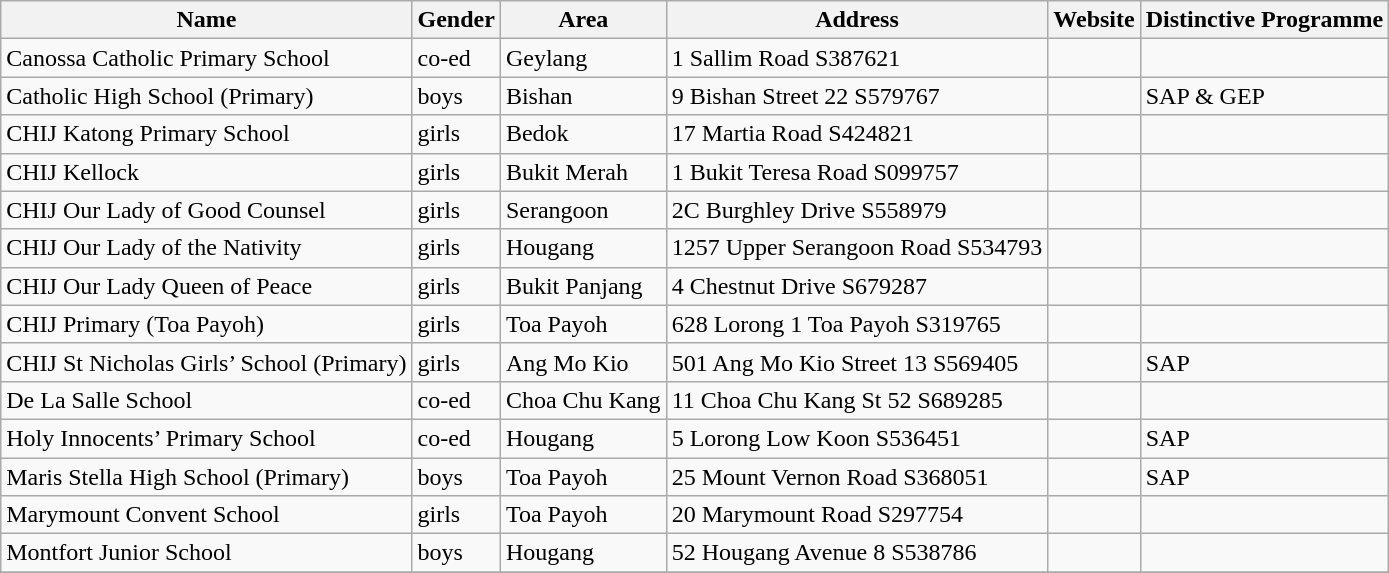<table class="wikitable sortable">
<tr>
<th>Name</th>
<th>Gender</th>
<th>Area</th>
<th>Address</th>
<th>Website</th>
<th>Distinctive Programme</th>
</tr>
<tr>
<td>Canossa Catholic Primary School</td>
<td>co-ed</td>
<td>Geylang</td>
<td>1 Sallim Road S387621</td>
<td></td>
<td></td>
</tr>
<tr>
<td>Catholic High School (Primary)</td>
<td>boys</td>
<td>Bishan</td>
<td>9 Bishan Street 22 S579767</td>
<td></td>
<td>SAP & GEP</td>
</tr>
<tr>
<td>CHIJ Katong Primary School</td>
<td>girls</td>
<td>Bedok</td>
<td>17 Martia Road S424821</td>
<td></td>
<td></td>
</tr>
<tr>
<td>CHIJ Kellock</td>
<td>girls</td>
<td>Bukit Merah</td>
<td>1 Bukit Teresa Road S099757</td>
<td></td>
<td></td>
</tr>
<tr>
<td>CHIJ Our Lady of Good Counsel</td>
<td>girls</td>
<td>Serangoon</td>
<td>2C Burghley Drive S558979</td>
<td></td>
<td></td>
</tr>
<tr>
<td>CHIJ Our Lady of the Nativity</td>
<td>girls</td>
<td>Hougang</td>
<td>1257 Upper Serangoon Road S534793</td>
<td></td>
<td></td>
</tr>
<tr>
<td>CHIJ Our Lady Queen of Peace</td>
<td>girls</td>
<td>Bukit Panjang</td>
<td>4 Chestnut Drive S679287</td>
<td></td>
<td></td>
</tr>
<tr>
<td>CHIJ Primary (Toa Payoh)</td>
<td>girls</td>
<td>Toa Payoh</td>
<td>628 Lorong 1 Toa Payoh S319765</td>
<td></td>
<td></td>
</tr>
<tr>
<td>CHIJ St Nicholas Girls’ School (Primary)</td>
<td>girls</td>
<td>Ang Mo Kio</td>
<td>501 Ang Mo Kio Street 13 S569405</td>
<td></td>
<td>SAP</td>
</tr>
<tr>
<td>De La Salle School</td>
<td>co-ed</td>
<td>Choa Chu Kang</td>
<td>11 Choa Chu Kang St 52 S689285</td>
<td></td>
<td></td>
</tr>
<tr>
<td>Holy Innocents’ Primary School</td>
<td>co-ed</td>
<td>Hougang</td>
<td>5 Lorong Low Koon S536451</td>
<td></td>
<td>SAP</td>
</tr>
<tr>
<td>Maris Stella High School (Primary)</td>
<td>boys</td>
<td>Toa Payoh</td>
<td>25 Mount Vernon Road S368051</td>
<td></td>
<td>SAP</td>
</tr>
<tr>
<td>Marymount Convent School</td>
<td>girls</td>
<td>Toa Payoh</td>
<td>20 Marymount Road S297754</td>
<td></td>
<td></td>
</tr>
<tr>
<td>Montfort Junior School</td>
<td>boys</td>
<td>Hougang</td>
<td>52 Hougang Avenue 8 S538786</td>
<td></td>
<td></td>
</tr>
<tr>
</tr>
</table>
